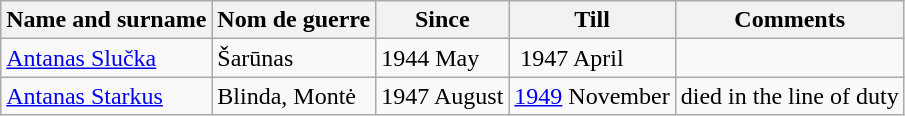<table class="wikitable sortable">
<tr>
<th>Name and surname</th>
<th>Nom de guerre</th>
<th>Since</th>
<th>Till</th>
<th>Comments</th>
</tr>
<tr>
<td><a href='#'>Antanas Slučka</a></td>
<td>Šarūnas</td>
<td>1944 May</td>
<td> 1947 April</td>
<td></td>
</tr>
<tr>
<td><a href='#'>Antanas Starkus</a></td>
<td>Blinda, Montė</td>
<td>1947 August</td>
<td><a href='#'>1949</a> November</td>
<td>died in the line of duty</td>
</tr>
</table>
